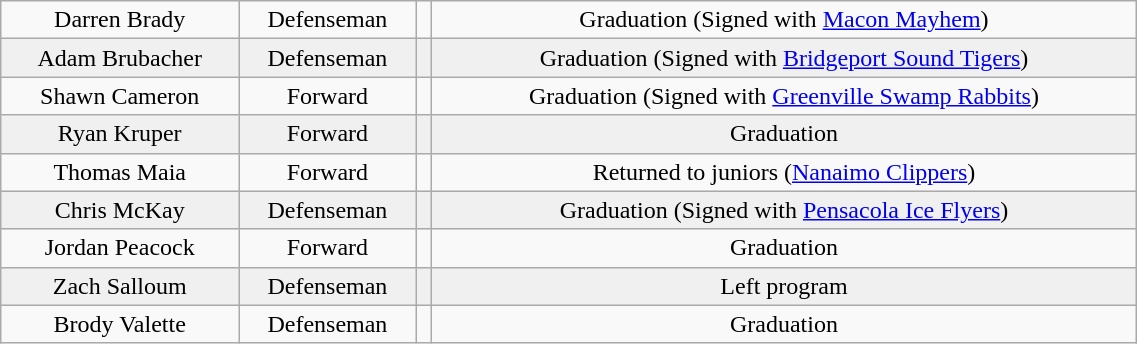<table class="wikitable" width="60%">
<tr align="center" bgcolor="">
<td>Darren Brady</td>
<td>Defenseman</td>
<td></td>
<td>Graduation (Signed with <a href='#'>Macon Mayhem</a>)</td>
</tr>
<tr align="center" bgcolor="f0f0f0">
<td>Adam Brubacher</td>
<td>Defenseman</td>
<td></td>
<td>Graduation (Signed with <a href='#'>Bridgeport Sound Tigers</a>)</td>
</tr>
<tr align="center" bgcolor="">
<td>Shawn Cameron</td>
<td>Forward</td>
<td></td>
<td>Graduation (Signed with <a href='#'>Greenville Swamp Rabbits</a>)</td>
</tr>
<tr align="center" bgcolor="f0f0f0">
<td>Ryan Kruper</td>
<td>Forward</td>
<td></td>
<td>Graduation</td>
</tr>
<tr align="center" bgcolor="">
<td>Thomas Maia</td>
<td>Forward</td>
<td></td>
<td>Returned to juniors (<a href='#'>Nanaimo Clippers</a>)</td>
</tr>
<tr align="center" bgcolor="f0f0f0">
<td>Chris McKay</td>
<td>Defenseman</td>
<td></td>
<td>Graduation (Signed with <a href='#'>Pensacola Ice Flyers</a>)</td>
</tr>
<tr align="center" bgcolor="">
<td>Jordan Peacock</td>
<td>Forward</td>
<td></td>
<td>Graduation</td>
</tr>
<tr align="center" bgcolor="f0f0f0">
<td>Zach Salloum</td>
<td>Defenseman</td>
<td></td>
<td>Left program</td>
</tr>
<tr align="center" bgcolor="">
<td>Brody Valette</td>
<td>Defenseman</td>
<td></td>
<td>Graduation</td>
</tr>
</table>
